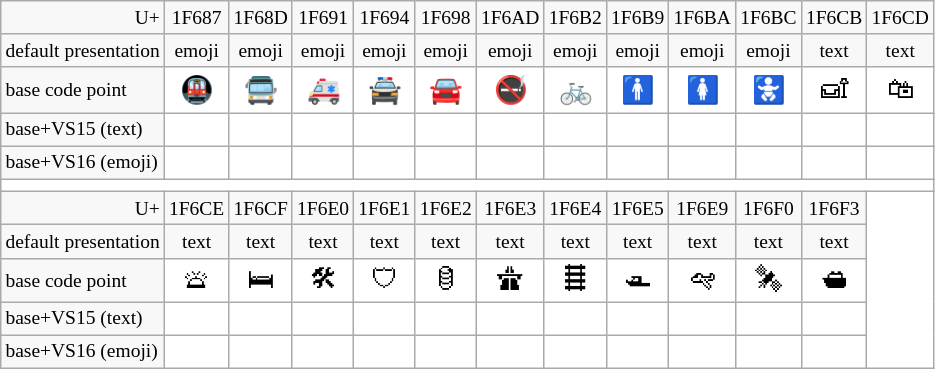<table class="wikitable nounderlines" style="border-collapse:collapse;background:#FFFFFF;font-size:large;text-align:center">
<tr style="background:#F8F8F8;font-size:small">
<td style="text-align:right">U+</td>
<td>1F687</td>
<td>1F68D</td>
<td>1F691</td>
<td>1F694</td>
<td>1F698</td>
<td>1F6AD</td>
<td>1F6B2</td>
<td>1F6B9</td>
<td>1F6BA</td>
<td>1F6BC</td>
<td>1F6CB</td>
<td>1F6CD</td>
</tr>
<tr style="background:#F8F8F8;font-size:small">
<td style="text-align:left">default presentation</td>
<td>emoji</td>
<td>emoji</td>
<td>emoji</td>
<td>emoji</td>
<td>emoji</td>
<td>emoji</td>
<td>emoji</td>
<td>emoji</td>
<td>emoji</td>
<td>emoji</td>
<td>text</td>
<td>text</td>
</tr>
<tr>
<td style="background:#F8F8F8;font-size:small;text-align:left">base code point</td>
<td>🚇</td>
<td>🚍</td>
<td>🚑</td>
<td>🚔</td>
<td>🚘</td>
<td>🚭</td>
<td>🚲</td>
<td>🚹</td>
<td>🚺</td>
<td>🚼</td>
<td>🛋</td>
<td>🛍</td>
</tr>
<tr>
<td style="background:#F8F8F8;font-size:small;text-align:left">base+VS15 (text)</td>
<td></td>
<td></td>
<td></td>
<td></td>
<td></td>
<td></td>
<td></td>
<td></td>
<td></td>
<td></td>
<td></td>
<td></td>
</tr>
<tr>
<td style="background:#F8F8F8;font-size:small;text-align:left">base+VS16 (emoji)</td>
<td></td>
<td></td>
<td></td>
<td></td>
<td></td>
<td></td>
<td></td>
<td></td>
<td></td>
<td></td>
<td></td>
<td></td>
</tr>
<tr>
<td colspan="13"></td>
</tr>
<tr style="background:#F8F8F8;font-size:small">
<td style="text-align:right">U+</td>
<td>1F6CE</td>
<td>1F6CF</td>
<td>1F6E0</td>
<td>1F6E1</td>
<td>1F6E2</td>
<td>1F6E3</td>
<td>1F6E4</td>
<td>1F6E5</td>
<td>1F6E9</td>
<td>1F6F0</td>
<td>1F6F3</td>
</tr>
<tr style="background:#F8F8F8;font-size:small">
<td style="text-align:left">default presentation</td>
<td>text</td>
<td>text</td>
<td>text</td>
<td>text</td>
<td>text</td>
<td>text</td>
<td>text</td>
<td>text</td>
<td>text</td>
<td>text</td>
<td>text</td>
</tr>
<tr>
<td style="background:#F8F8F8;font-size:small;text-align:left">base code point</td>
<td>🛎</td>
<td>🛏</td>
<td>🛠</td>
<td>🛡</td>
<td>🛢</td>
<td>🛣</td>
<td>🛤</td>
<td>🛥</td>
<td>🛩</td>
<td>🛰</td>
<td>🛳</td>
</tr>
<tr>
<td style="background:#F8F8F8;font-size:small;text-align:left">base+VS15 (text)</td>
<td></td>
<td></td>
<td></td>
<td></td>
<td></td>
<td></td>
<td></td>
<td></td>
<td></td>
<td></td>
<td></td>
</tr>
<tr>
<td style="background:#F8F8F8;font-size:small;text-align:left">base+VS16 (emoji)</td>
<td></td>
<td></td>
<td></td>
<td></td>
<td></td>
<td></td>
<td></td>
<td></td>
<td></td>
<td></td>
<td></td>
</tr>
</table>
